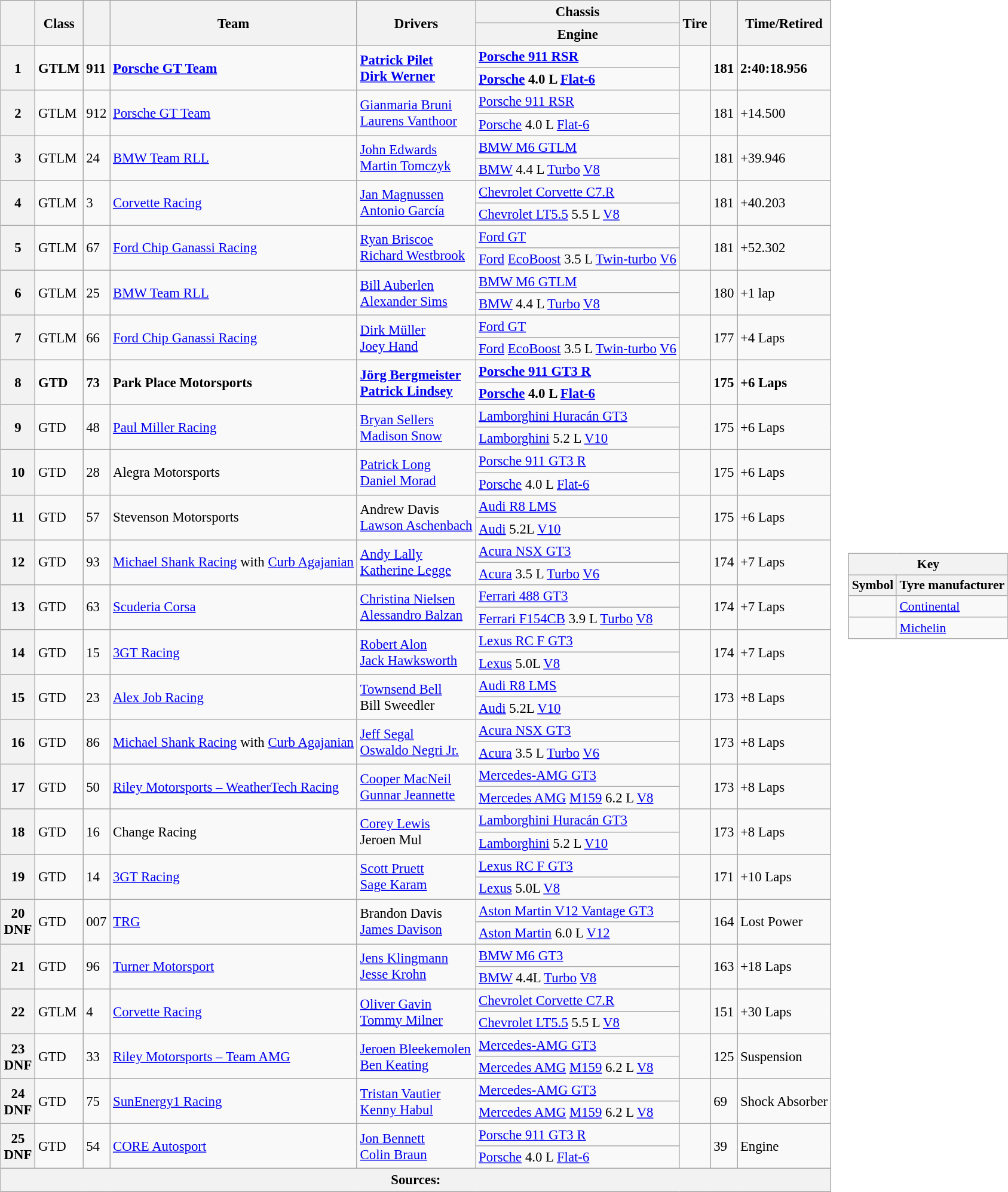<table>
<tr>
<td><br><table class="wikitable" style="font-size: 95%;">
<tr>
<th rowspan="2"></th>
<th rowspan="2">Class</th>
<th rowspan="2" class="unsortable"></th>
<th rowspan="2" class="unsortable">Team</th>
<th rowspan="2" class="unsortable">Drivers</th>
<th scope="col" class="unsortable">Chassis</th>
<th rowspan="2">Tire</th>
<th rowspan="2" class="unsortable"></th>
<th rowspan="2" class="unsortable">Time/Retired</th>
</tr>
<tr>
<th>Engine</th>
</tr>
<tr style="font-weight:bold">
<th rowspan="2">1</th>
<td rowspan="2">GTLM</td>
<td rowspan="2">911</td>
<td rowspan="2"> <a href='#'>Porsche GT Team</a></td>
<td rowspan="2"> <a href='#'>Patrick Pilet</a><br> <a href='#'>Dirk Werner</a></td>
<td><a href='#'>Porsche 911 RSR</a></td>
<td rowspan="2"></td>
<td rowspan="2">181</td>
<td rowspan="2">2:40:18.956</td>
</tr>
<tr style="font-weight:bold">
<td><a href='#'>Porsche</a> 4.0 L <a href='#'>Flat-6</a></td>
</tr>
<tr>
<th rowspan="2">2</th>
<td rowspan="2">GTLM</td>
<td rowspan="2">912</td>
<td rowspan="2"> <a href='#'>Porsche GT Team</a></td>
<td rowspan="2"> <a href='#'>Gianmaria Bruni</a><br> <a href='#'>Laurens Vanthoor</a></td>
<td><a href='#'>Porsche 911 RSR</a></td>
<td rowspan="2"></td>
<td rowspan="2">181</td>
<td rowspan="2">+14.500</td>
</tr>
<tr>
<td><a href='#'>Porsche</a> 4.0 L <a href='#'>Flat-6</a></td>
</tr>
<tr>
<th rowspan="2">3</th>
<td rowspan="2">GTLM</td>
<td rowspan="2">24</td>
<td rowspan="2"> <a href='#'>BMW Team RLL</a></td>
<td rowspan="2"> <a href='#'>John Edwards</a><br> <a href='#'>Martin Tomczyk</a></td>
<td><a href='#'>BMW M6 GTLM</a></td>
<td rowspan="2"></td>
<td rowspan="2">181</td>
<td rowspan="2">+39.946</td>
</tr>
<tr>
<td><a href='#'>BMW</a> 4.4 L <a href='#'>Turbo</a> <a href='#'>V8</a></td>
</tr>
<tr>
<th rowspan="2">4</th>
<td rowspan="2">GTLM</td>
<td rowspan="2">3</td>
<td rowspan="2"> <a href='#'>Corvette Racing</a></td>
<td rowspan="2"> <a href='#'>Jan Magnussen</a><br> <a href='#'>Antonio García</a></td>
<td><a href='#'>Chevrolet Corvette C7.R</a></td>
<td rowspan="2"></td>
<td rowspan="2">181</td>
<td rowspan="2">+40.203</td>
</tr>
<tr>
<td><a href='#'>Chevrolet LT5.5</a> 5.5 L <a href='#'>V8</a></td>
</tr>
<tr>
<th rowspan="2">5</th>
<td rowspan="2">GTLM</td>
<td rowspan="2">67</td>
<td rowspan="2"> <a href='#'>Ford Chip Ganassi Racing</a></td>
<td rowspan="2"> <a href='#'>Ryan Briscoe</a><br> <a href='#'>Richard Westbrook</a></td>
<td><a href='#'>Ford GT</a></td>
<td rowspan="2"></td>
<td rowspan="2">181</td>
<td rowspan="2">+52.302</td>
</tr>
<tr>
<td><a href='#'>Ford</a> <a href='#'>EcoBoost</a> 3.5 L <a href='#'>Twin-turbo</a> <a href='#'>V6</a></td>
</tr>
<tr>
<th rowspan="2">6</th>
<td rowspan="2">GTLM</td>
<td rowspan="2">25</td>
<td rowspan="2"> <a href='#'>BMW Team RLL</a></td>
<td rowspan="2"> <a href='#'>Bill Auberlen</a><br> <a href='#'>Alexander Sims</a></td>
<td><a href='#'>BMW M6 GTLM</a></td>
<td rowspan="2"></td>
<td rowspan="2">180</td>
<td rowspan="2">+1 lap</td>
</tr>
<tr>
<td><a href='#'>BMW</a> 4.4 L <a href='#'>Turbo</a> <a href='#'>V8</a></td>
</tr>
<tr>
<th rowspan="2">7</th>
<td rowspan="2">GTLM</td>
<td rowspan="2">66</td>
<td rowspan="2"> <a href='#'>Ford Chip Ganassi Racing</a></td>
<td rowspan="2"> <a href='#'>Dirk Müller</a><br> <a href='#'>Joey Hand</a></td>
<td><a href='#'>Ford GT</a></td>
<td rowspan="2"></td>
<td rowspan="2">177</td>
<td rowspan="2">+4 Laps</td>
</tr>
<tr>
<td><a href='#'>Ford</a> <a href='#'>EcoBoost</a> 3.5 L <a href='#'>Twin-turbo</a> <a href='#'>V6</a></td>
</tr>
<tr style="font-weight:bold">
<th rowspan="2">8</th>
<td rowspan="2">GTD</td>
<td rowspan="2">73</td>
<td rowspan="2"> Park Place Motorsports</td>
<td rowspan="2"> <a href='#'>Jörg Bergmeister</a><br> <a href='#'>Patrick Lindsey</a></td>
<td><a href='#'>Porsche 911 GT3 R</a></td>
<td rowspan="2"></td>
<td rowspan="2">175</td>
<td rowspan="2">+6 Laps</td>
</tr>
<tr style="font-weight:bold">
<td><a href='#'>Porsche</a> 4.0 L <a href='#'>Flat-6</a></td>
</tr>
<tr>
<th rowspan="2">9</th>
<td rowspan="2">GTD</td>
<td rowspan="2">48</td>
<td rowspan="2"> <a href='#'>Paul Miller Racing</a></td>
<td rowspan="2"> <a href='#'>Bryan Sellers</a><br> <a href='#'>Madison Snow</a></td>
<td><a href='#'>Lamborghini Huracán GT3</a></td>
<td rowspan="2"></td>
<td rowspan="2">175</td>
<td rowspan="2">+6 Laps</td>
</tr>
<tr>
<td><a href='#'>Lamborghini</a> 5.2 L <a href='#'>V10</a></td>
</tr>
<tr>
<th rowspan="2">10</th>
<td rowspan="2">GTD</td>
<td rowspan="2">28</td>
<td rowspan="2"> Alegra Motorsports</td>
<td rowspan="2"> <a href='#'>Patrick Long</a><br> <a href='#'>Daniel Morad</a></td>
<td><a href='#'>Porsche 911 GT3 R</a></td>
<td rowspan="2"></td>
<td rowspan="2">175</td>
<td rowspan="2">+6 Laps</td>
</tr>
<tr>
<td><a href='#'>Porsche</a> 4.0 L <a href='#'>Flat-6</a></td>
</tr>
<tr>
<th rowspan="2">11</th>
<td rowspan="2">GTD</td>
<td rowspan="2">57</td>
<td rowspan="2"> Stevenson Motorsports</td>
<td rowspan="2"> Andrew Davis<br> <a href='#'>Lawson Aschenbach</a></td>
<td><a href='#'>Audi R8 LMS</a></td>
<td rowspan="2"></td>
<td rowspan="2">175</td>
<td rowspan="2">+6 Laps</td>
</tr>
<tr>
<td><a href='#'>Audi</a> 5.2L <a href='#'>V10</a></td>
</tr>
<tr>
<th rowspan="2">12</th>
<td rowspan="2">GTD</td>
<td rowspan="2">93</td>
<td rowspan="2"> <a href='#'>Michael Shank Racing</a> with <a href='#'>Curb Agajanian</a></td>
<td rowspan="2"> <a href='#'>Andy Lally</a><br> <a href='#'>Katherine Legge</a></td>
<td><a href='#'>Acura NSX GT3</a></td>
<td rowspan="2"></td>
<td rowspan="2">174</td>
<td rowspan="2">+7 Laps</td>
</tr>
<tr>
<td><a href='#'>Acura</a> 3.5 L <a href='#'>Turbo</a> <a href='#'>V6</a></td>
</tr>
<tr>
<th rowspan="2">13</th>
<td rowspan="2">GTD</td>
<td rowspan="2">63</td>
<td rowspan="2"> <a href='#'>Scuderia Corsa</a></td>
<td rowspan="2"> <a href='#'>Christina Nielsen</a><br> <a href='#'>Alessandro Balzan</a></td>
<td><a href='#'>Ferrari 488 GT3</a></td>
<td rowspan="2"></td>
<td rowspan="2">174</td>
<td rowspan="2">+7 Laps</td>
</tr>
<tr>
<td><a href='#'>Ferrari F154CB</a> 3.9 L <a href='#'>Turbo</a> <a href='#'>V8</a></td>
</tr>
<tr>
<th rowspan="2">14</th>
<td rowspan="2">GTD</td>
<td rowspan="2">15</td>
<td rowspan="2"> <a href='#'>3GT Racing</a></td>
<td rowspan="2"> <a href='#'>Robert Alon</a><br> <a href='#'>Jack Hawksworth</a></td>
<td><a href='#'>Lexus RC F GT3</a></td>
<td rowspan="2"></td>
<td rowspan="2">174</td>
<td rowspan="2">+7 Laps</td>
</tr>
<tr>
<td><a href='#'>Lexus</a> 5.0L <a href='#'>V8</a></td>
</tr>
<tr>
<th rowspan="2">15</th>
<td rowspan="2">GTD</td>
<td rowspan="2">23</td>
<td rowspan="2"> <a href='#'>Alex Job Racing</a></td>
<td rowspan="2"> <a href='#'>Townsend Bell</a><br> Bill Sweedler</td>
<td><a href='#'>Audi R8 LMS</a></td>
<td rowspan="2"></td>
<td rowspan="2">173</td>
<td rowspan="2">+8 Laps</td>
</tr>
<tr>
<td><a href='#'>Audi</a> 5.2L <a href='#'>V10</a></td>
</tr>
<tr>
<th rowspan="2">16</th>
<td rowspan="2">GTD</td>
<td rowspan="2">86</td>
<td rowspan="2"> <a href='#'>Michael Shank Racing</a> with <a href='#'>Curb Agajanian</a></td>
<td rowspan="2"> <a href='#'>Jeff Segal</a><br> <a href='#'>Oswaldo Negri Jr.</a></td>
<td><a href='#'>Acura NSX GT3</a></td>
<td rowspan="2"></td>
<td rowspan="2">173</td>
<td rowspan="2">+8 Laps</td>
</tr>
<tr>
<td><a href='#'>Acura</a> 3.5 L <a href='#'>Turbo</a> <a href='#'>V6</a></td>
</tr>
<tr>
<th rowspan="2">17</th>
<td rowspan="2">GTD</td>
<td rowspan="2">50</td>
<td rowspan="2"> <a href='#'>Riley Motorsports – WeatherTech Racing</a></td>
<td rowspan="2"> <a href='#'>Cooper MacNeil</a><br> <a href='#'>Gunnar Jeannette</a></td>
<td><a href='#'>Mercedes-AMG GT3</a></td>
<td rowspan="2"></td>
<td rowspan="2">173</td>
<td rowspan="2">+8 Laps</td>
</tr>
<tr>
<td><a href='#'>Mercedes AMG</a> <a href='#'>M159</a> 6.2 L <a href='#'>V8</a></td>
</tr>
<tr>
<th rowspan="2">18</th>
<td rowspan="2">GTD</td>
<td rowspan="2">16</td>
<td rowspan="2"> Change Racing</td>
<td rowspan="2"> <a href='#'>Corey Lewis</a><br> Jeroen Mul</td>
<td><a href='#'>Lamborghini Huracán GT3</a></td>
<td rowspan="2"></td>
<td rowspan="2">173</td>
<td rowspan="2">+8 Laps</td>
</tr>
<tr>
<td><a href='#'>Lamborghini</a> 5.2 L <a href='#'>V10</a></td>
</tr>
<tr>
<th rowspan="2">19</th>
<td rowspan="2">GTD</td>
<td rowspan="2">14</td>
<td rowspan="2"> <a href='#'>3GT Racing</a></td>
<td rowspan="2"> <a href='#'>Scott Pruett</a><br>  <a href='#'>Sage Karam</a></td>
<td><a href='#'>Lexus RC F GT3</a></td>
<td rowspan="2"></td>
<td rowspan="2">171</td>
<td rowspan="2">+10 Laps</td>
</tr>
<tr>
<td><a href='#'>Lexus</a> 5.0L <a href='#'>V8</a></td>
</tr>
<tr>
<th rowspan="2">20<br>DNF</th>
<td rowspan="2">GTD</td>
<td rowspan="2">007</td>
<td rowspan="2"> <a href='#'>TRG</a></td>
<td rowspan="2"> Brandon Davis<br> <a href='#'>James Davison</a></td>
<td><a href='#'>Aston Martin V12 Vantage GT3</a></td>
<td rowspan="2"></td>
<td rowspan="2">164</td>
<td rowspan="2">Lost Power</td>
</tr>
<tr>
<td><a href='#'>Aston Martin</a> 6.0 L <a href='#'>V12</a></td>
</tr>
<tr>
<th rowspan="2">21</th>
<td rowspan="2">GTD</td>
<td rowspan="2">96</td>
<td rowspan="2"> <a href='#'>Turner Motorsport</a></td>
<td rowspan="2"> <a href='#'>Jens Klingmann</a><br> <a href='#'>Jesse Krohn</a></td>
<td><a href='#'>BMW M6 GT3</a></td>
<td rowspan="2"></td>
<td rowspan="2">163</td>
<td rowspan="2">+18 Laps</td>
</tr>
<tr>
<td><a href='#'>BMW</a> 4.4L <a href='#'>Turbo</a> <a href='#'>V8</a></td>
</tr>
<tr>
<th rowspan="2">22</th>
<td rowspan="2">GTLM</td>
<td rowspan="2">4</td>
<td rowspan="2"> <a href='#'>Corvette Racing</a></td>
<td rowspan="2"> <a href='#'>Oliver Gavin</a><br> <a href='#'>Tommy Milner</a></td>
<td><a href='#'>Chevrolet Corvette C7.R</a></td>
<td rowspan="2"></td>
<td rowspan="2">151</td>
<td rowspan="2">+30 Laps</td>
</tr>
<tr>
<td><a href='#'>Chevrolet LT5.5</a> 5.5 L <a href='#'>V8</a></td>
</tr>
<tr>
<th rowspan="2">23<br>DNF</th>
<td rowspan="2">GTD</td>
<td rowspan="2">33</td>
<td rowspan="2"> <a href='#'>Riley Motorsports – Team AMG</a></td>
<td rowspan="2"> <a href='#'>Jeroen Bleekemolen</a><br> <a href='#'>Ben Keating</a></td>
<td><a href='#'>Mercedes-AMG GT3</a></td>
<td rowspan="2"></td>
<td rowspan="2">125</td>
<td rowspan="2">Suspension</td>
</tr>
<tr>
<td><a href='#'>Mercedes AMG</a> <a href='#'>M159</a> 6.2 L <a href='#'>V8</a></td>
</tr>
<tr>
<th rowspan="2">24<br>DNF</th>
<td rowspan="2">GTD</td>
<td rowspan="2">75</td>
<td rowspan="2"> <a href='#'>SunEnergy1 Racing</a></td>
<td rowspan="2"> <a href='#'>Tristan Vautier</a><br> <a href='#'>Kenny Habul</a></td>
<td><a href='#'>Mercedes-AMG GT3</a></td>
<td rowspan="2"></td>
<td rowspan="2">69</td>
<td rowspan="2">Shock Absorber</td>
</tr>
<tr>
<td><a href='#'>Mercedes AMG</a> <a href='#'>M159</a> 6.2 L <a href='#'>V8</a></td>
</tr>
<tr>
<th rowspan="2">25<br>DNF</th>
<td rowspan="2">GTD</td>
<td rowspan="2">54</td>
<td rowspan="2"> <a href='#'>CORE Autosport</a></td>
<td rowspan="2"> <a href='#'>Jon Bennett</a><br> <a href='#'>Colin Braun</a></td>
<td><a href='#'>Porsche 911 GT3 R</a></td>
<td rowspan="2"></td>
<td rowspan="2">39</td>
<td rowspan="2">Engine</td>
</tr>
<tr>
<td><a href='#'>Porsche</a> 4.0 L <a href='#'>Flat-6</a></td>
</tr>
<tr>
<th colspan="9">Sources:</th>
</tr>
</table>
</td>
<td><br><table class="wikitable" style="margin-right:0; font-size:90%">
<tr>
<th colspan="2" scope="col">Key</th>
</tr>
<tr>
<th scope="col">Symbol</th>
<th scope="col">Tyre manufacturer</th>
</tr>
<tr>
<td></td>
<td><a href='#'>Continental</a></td>
</tr>
<tr>
<td></td>
<td><a href='#'>Michelin</a></td>
</tr>
</table>
</td>
</tr>
</table>
